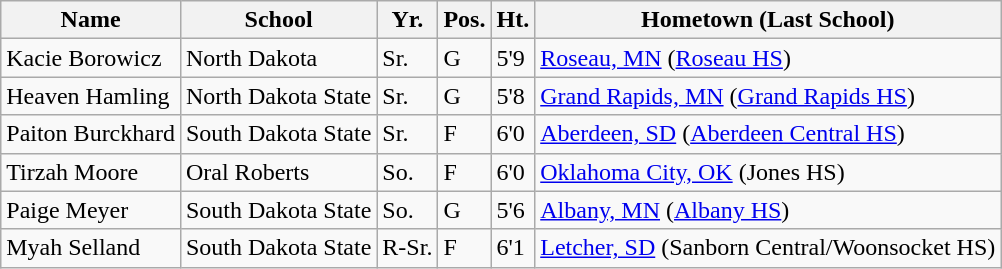<table class="wikitable">
<tr>
<th>Name</th>
<th>School</th>
<th>Yr.</th>
<th>Pos.</th>
<th>Ht.</th>
<th>Hometown (Last School)</th>
</tr>
<tr>
<td>Kacie Borowicz</td>
<td>North Dakota</td>
<td>Sr.</td>
<td>G</td>
<td>5'9</td>
<td><a href='#'>Roseau, MN</a> (<a href='#'>Roseau HS</a>)</td>
</tr>
<tr>
<td>Heaven Hamling</td>
<td>North Dakota State</td>
<td>Sr.</td>
<td>G</td>
<td>5'8</td>
<td><a href='#'>Grand Rapids, MN</a> (<a href='#'>Grand Rapids HS</a>)</td>
</tr>
<tr>
<td>Paiton Burckhard</td>
<td>South Dakota State</td>
<td>Sr.</td>
<td>F</td>
<td>6'0</td>
<td><a href='#'>Aberdeen, SD</a> (<a href='#'>Aberdeen Central HS</a>)</td>
</tr>
<tr>
<td>Tirzah Moore</td>
<td>Oral Roberts</td>
<td>So.</td>
<td>F</td>
<td>6'0</td>
<td><a href='#'>Oklahoma City, OK</a> (Jones HS)</td>
</tr>
<tr>
<td>Paige Meyer</td>
<td>South Dakota State</td>
<td>So.</td>
<td>G</td>
<td>5'6</td>
<td><a href='#'>Albany, MN</a> (<a href='#'>Albany HS</a>)</td>
</tr>
<tr>
<td>Myah Selland </td>
<td>South Dakota State</td>
<td>R-Sr.</td>
<td>F</td>
<td>6'1</td>
<td><a href='#'>Letcher, SD</a> (Sanborn Central/Woonsocket HS)</td>
</tr>
</table>
